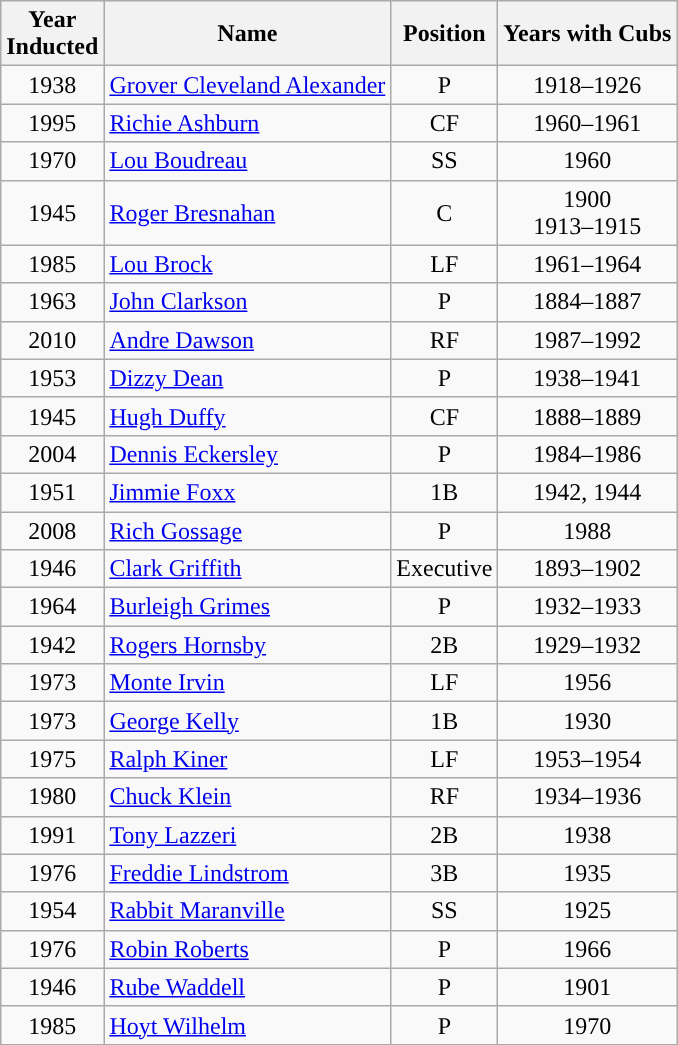<table class="wikitable sortable">
<tr>
<th align="center">Year<br>Inducted</th>
<th align="center">Name</th>
<th align="center">Position</th>
<th align="center">Years with Cubs</th>
</tr>
<tr>
<td align="center">1938</td>
<td align="left"><a href='#'>Grover Cleveland Alexander</a></td>
<td align="center">P</td>
<td align="center">1918–1926</td>
</tr>
<tr>
<td align="center">1995</td>
<td align="left"><a href='#'>Richie Ashburn</a></td>
<td align="center">CF</td>
<td align="center">1960–1961</td>
</tr>
<tr>
<td align="center">1970</td>
<td align="left"><a href='#'>Lou Boudreau</a></td>
<td align="center">SS</td>
<td align="center">1960</td>
</tr>
<tr>
<td align="center">1945</td>
<td align="left"><a href='#'>Roger Bresnahan</a></td>
<td align="center">C</td>
<td align="center">1900<br>1913–1915</td>
</tr>
<tr>
<td align="center">1985</td>
<td align="left"><a href='#'>Lou Brock</a></td>
<td align="center">LF</td>
<td align="center">1961–1964</td>
</tr>
<tr>
<td align="center">1963</td>
<td align="left"><a href='#'>John Clarkson</a></td>
<td align="center">P</td>
<td align="center">1884–1887</td>
</tr>
<tr>
<td align="center">2010</td>
<td align="left"><a href='#'>Andre Dawson</a></td>
<td align="center">RF</td>
<td align="center">1987–1992</td>
</tr>
<tr>
<td align="center">1953</td>
<td align="left"><a href='#'>Dizzy Dean</a></td>
<td align="center">P</td>
<td align="center">1938–1941</td>
</tr>
<tr>
<td align="center">1945</td>
<td align="left"><a href='#'>Hugh Duffy</a></td>
<td align="center">CF</td>
<td align="center">1888–1889</td>
</tr>
<tr>
<td align="center">2004</td>
<td align="left"><a href='#'>Dennis Eckersley</a></td>
<td align="center">P</td>
<td align="center">1984–1986</td>
</tr>
<tr>
<td align="center">1951</td>
<td align="left"><a href='#'>Jimmie Foxx</a></td>
<td align="center">1B</td>
<td align="center">1942, 1944</td>
</tr>
<tr>
<td align="center">2008</td>
<td align="left"><a href='#'>Rich Gossage</a></td>
<td align="center">P</td>
<td align="center">1988</td>
</tr>
<tr>
<td align="center">1946</td>
<td align="left"><a href='#'>Clark Griffith</a></td>
<td align="center">Executive</td>
<td align="center">1893–1902</td>
</tr>
<tr>
<td align="center">1964</td>
<td align="left"><a href='#'>Burleigh Grimes</a></td>
<td align="center">P</td>
<td align="center">1932–1933</td>
</tr>
<tr>
<td align="center">1942</td>
<td align="left"><a href='#'>Rogers Hornsby</a></td>
<td align="center">2B</td>
<td align="center">1929–1932</td>
</tr>
<tr>
<td align="center">1973</td>
<td align="left"><a href='#'>Monte Irvin</a></td>
<td align="center">LF</td>
<td align="center">1956</td>
</tr>
<tr>
<td align="center">1973</td>
<td align="left"><a href='#'>George Kelly</a></td>
<td align="center">1B</td>
<td align="center">1930</td>
</tr>
<tr>
<td align="center">1975</td>
<td align="left"><a href='#'>Ralph Kiner</a></td>
<td align="center">LF</td>
<td align="center">1953–1954</td>
</tr>
<tr>
<td align="center">1980</td>
<td align="left"><a href='#'>Chuck Klein</a></td>
<td align="center">RF</td>
<td align="center">1934–1936</td>
</tr>
<tr>
<td align="center">1991</td>
<td align="left"><a href='#'>Tony Lazzeri</a></td>
<td align="center">2B</td>
<td align="center">1938</td>
</tr>
<tr>
<td align="center">1976</td>
<td align="left"><a href='#'>Freddie Lindstrom</a></td>
<td align="center">3B</td>
<td align="center">1935</td>
</tr>
<tr>
<td align="center">1954</td>
<td align="left"><a href='#'>Rabbit Maranville</a></td>
<td align="center">SS</td>
<td align="center">1925</td>
</tr>
<tr>
<td align="center">1976</td>
<td align="left"><a href='#'>Robin Roberts</a></td>
<td align="center">P</td>
<td align="center">1966</td>
</tr>
<tr>
<td align="center">1946</td>
<td align="left"><a href='#'>Rube Waddell</a></td>
<td align="center">P</td>
<td align="center">1901</td>
</tr>
<tr>
<td align="center">1985</td>
<td align="left"><a href='#'>Hoyt Wilhelm</a></td>
<td align="center">P</td>
<td align="center">1970</td>
</tr>
</table>
